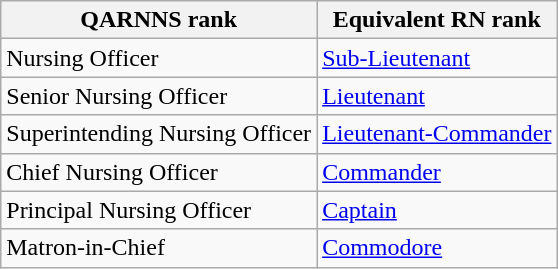<table class="wikitable">
<tr>
<th>QARNNS rank</th>
<th>Equivalent RN rank</th>
</tr>
<tr>
<td>Nursing Officer</td>
<td><a href='#'>Sub-Lieutenant</a></td>
</tr>
<tr>
<td>Senior Nursing Officer</td>
<td><a href='#'>Lieutenant</a></td>
</tr>
<tr>
<td>Superintending Nursing Officer</td>
<td><a href='#'>Lieutenant-Commander</a></td>
</tr>
<tr>
<td>Chief Nursing Officer</td>
<td><a href='#'>Commander</a></td>
</tr>
<tr>
<td>Principal Nursing Officer</td>
<td><a href='#'>Captain</a></td>
</tr>
<tr>
<td>Matron-in-Chief</td>
<td><a href='#'>Commodore</a></td>
</tr>
</table>
